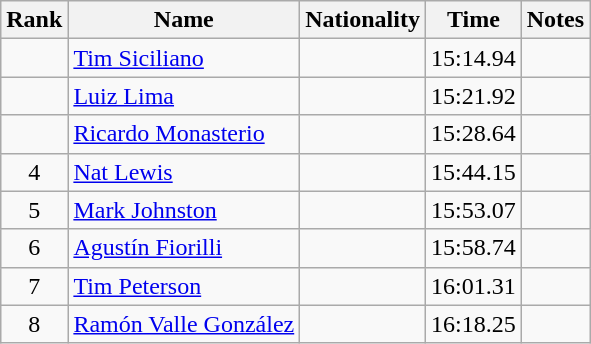<table class="wikitable sortable" style="text-align:center">
<tr>
<th>Rank</th>
<th>Name</th>
<th>Nationality</th>
<th>Time</th>
<th>Notes</th>
</tr>
<tr>
<td></td>
<td align=left><a href='#'>Tim Siciliano</a></td>
<td align=left></td>
<td>15:14.94</td>
<td></td>
</tr>
<tr>
<td></td>
<td align=left><a href='#'>Luiz Lima</a></td>
<td align=left></td>
<td>15:21.92</td>
<td></td>
</tr>
<tr>
<td></td>
<td align=left><a href='#'>Ricardo Monasterio</a></td>
<td align=left></td>
<td>15:28.64</td>
<td></td>
</tr>
<tr>
<td>4</td>
<td align=left><a href='#'>Nat Lewis</a></td>
<td align=left></td>
<td>15:44.15</td>
<td></td>
</tr>
<tr>
<td>5</td>
<td align=left><a href='#'>Mark Johnston</a></td>
<td align=left></td>
<td>15:53.07</td>
<td></td>
</tr>
<tr>
<td>6</td>
<td align=left><a href='#'>Agustín Fiorilli</a></td>
<td align=left></td>
<td>15:58.74</td>
<td></td>
</tr>
<tr>
<td>7</td>
<td align=left><a href='#'>Tim Peterson</a></td>
<td align=left></td>
<td>16:01.31</td>
<td></td>
</tr>
<tr>
<td>8</td>
<td align=left><a href='#'>Ramón Valle González</a></td>
<td align=left></td>
<td>16:18.25</td>
<td></td>
</tr>
</table>
